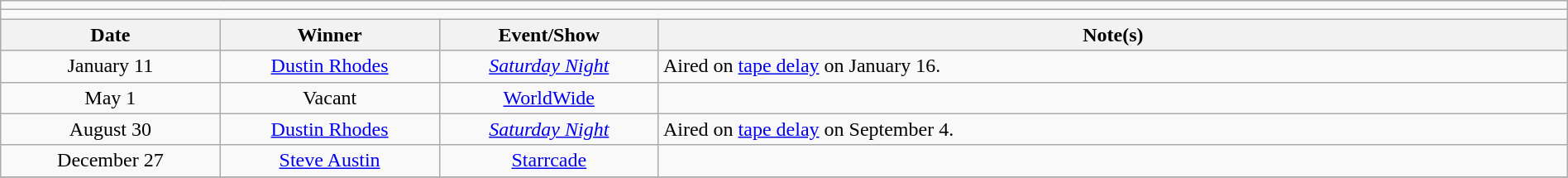<table class="wikitable" style="text-align:center; width:100%;">
<tr>
<td colspan="5"></td>
</tr>
<tr>
<td colspan="5"><strong></strong></td>
</tr>
<tr>
<th width=14%>Date</th>
<th width=14%>Winner</th>
<th width=14%>Event/Show</th>
<th width=58%>Note(s)</th>
</tr>
<tr>
<td>January 11</td>
<td><a href='#'>Dustin Rhodes</a></td>
<td><em><a href='#'>Saturday Night</a></em></td>
<td align=left>Aired on <a href='#'>tape delay</a> on January 16.</td>
</tr>
<tr>
<td>May 1</td>
<td>Vacant</td>
<td><a href='#'>WorldWide</a></td>
<td align=left></td>
</tr>
<tr>
<td>August 30</td>
<td><a href='#'>Dustin Rhodes</a></td>
<td><em><a href='#'>Saturday Night</a></em></td>
<td align=left>Aired on <a href='#'>tape delay</a> on September 4.</td>
</tr>
<tr>
<td>December 27</td>
<td><a href='#'>Steve Austin</a></td>
<td><a href='#'>Starrcade</a></td>
<td align=left></td>
</tr>
<tr>
</tr>
</table>
